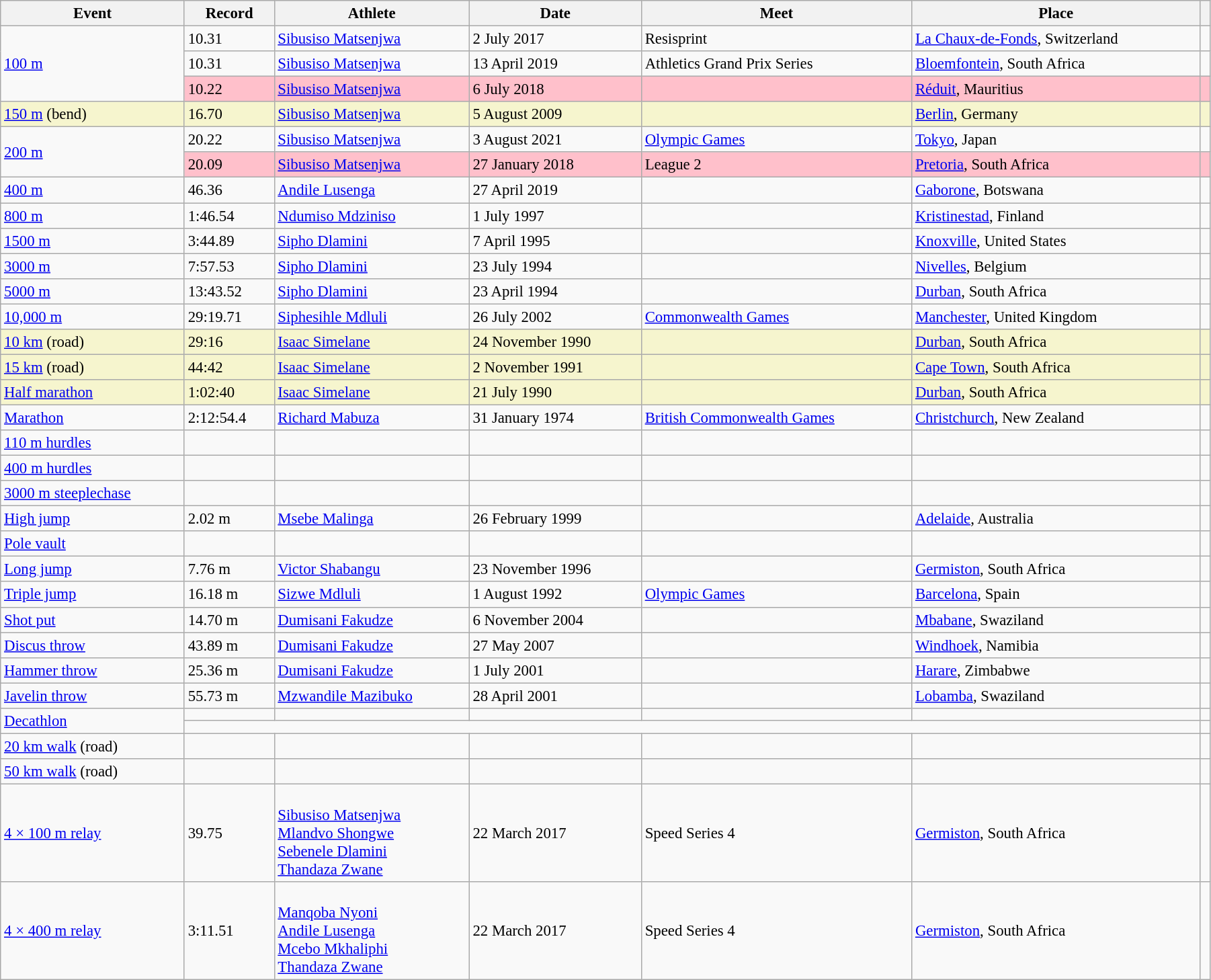<table class="wikitable" style="font-size:95%; width: 95%;">
<tr>
<th>Event</th>
<th>Record</th>
<th>Athlete</th>
<th>Date</th>
<th>Meet</th>
<th>Place</th>
<th></th>
</tr>
<tr>
<td rowspan=3><a href='#'>100 m</a></td>
<td>10.31 </td>
<td><a href='#'>Sibusiso Matsenjwa</a></td>
<td>2 July 2017</td>
<td>Resisprint</td>
<td><a href='#'>La Chaux-de-Fonds</a>, Switzerland</td>
<td></td>
</tr>
<tr>
<td>10.31  </td>
<td><a href='#'>Sibusiso Matsenjwa</a></td>
<td>13 April 2019</td>
<td>Athletics Grand Prix Series</td>
<td><a href='#'>Bloemfontein</a>, South Africa</td>
<td></td>
</tr>
<tr style="background:pink">
<td>10.22 </td>
<td><a href='#'>Sibusiso Matsenjwa</a></td>
<td>6 July 2018</td>
<td></td>
<td><a href='#'>Réduit</a>, Mauritius</td>
<td></td>
</tr>
<tr style="background:#f6F5CE;">
<td><a href='#'>150 m</a> (bend)</td>
<td>16.70 </td>
<td><a href='#'>Sibusiso Matsenjwa</a></td>
<td>5 August 2009</td>
<td></td>
<td><a href='#'>Berlin</a>, Germany</td>
<td></td>
</tr>
<tr>
<td rowspan=2><a href='#'>200 m</a></td>
<td>20.22 </td>
<td><a href='#'>Sibusiso Matsenjwa</a></td>
<td>3 August 2021</td>
<td><a href='#'>Olympic Games</a></td>
<td><a href='#'>Tokyo</a>, Japan</td>
<td></td>
</tr>
<tr style="background:pink">
<td>20.09  </td>
<td><a href='#'>Sibusiso Matsenjwa</a></td>
<td>27 January 2018</td>
<td>League 2</td>
<td><a href='#'>Pretoria</a>, South Africa</td>
<td></td>
</tr>
<tr>
<td><a href='#'>400 m</a></td>
<td>46.36 </td>
<td><a href='#'>Andile Lusenga</a></td>
<td>27 April 2019</td>
<td></td>
<td><a href='#'>Gaborone</a>, Botswana</td>
<td></td>
</tr>
<tr>
<td><a href='#'>800 m</a></td>
<td>1:46.54</td>
<td><a href='#'>Ndumiso Mdziniso</a></td>
<td>1 July 1997</td>
<td></td>
<td><a href='#'>Kristinestad</a>, Finland</td>
<td></td>
</tr>
<tr>
<td><a href='#'>1500 m</a></td>
<td>3:44.89</td>
<td><a href='#'>Sipho Dlamini</a></td>
<td>7 April 1995</td>
<td></td>
<td><a href='#'>Knoxville</a>, United States</td>
<td></td>
</tr>
<tr>
<td><a href='#'>3000 m</a></td>
<td>7:57.53</td>
<td><a href='#'>Sipho Dlamini</a></td>
<td>23 July 1994</td>
<td></td>
<td><a href='#'>Nivelles</a>, Belgium</td>
<td></td>
</tr>
<tr>
<td><a href='#'>5000 m</a></td>
<td>13:43.52</td>
<td><a href='#'>Sipho Dlamini</a></td>
<td>23 April 1994</td>
<td></td>
<td><a href='#'>Durban</a>, South Africa</td>
<td></td>
</tr>
<tr>
<td><a href='#'>10,000 m</a></td>
<td>29:19.71</td>
<td><a href='#'>Siphesihle Mdluli</a></td>
<td>26 July 2002</td>
<td><a href='#'>Commonwealth Games</a></td>
<td><a href='#'>Manchester</a>, United Kingdom</td>
<td></td>
</tr>
<tr style="background:#f6F5CE;">
<td><a href='#'>10 km</a> (road)</td>
<td>29:16</td>
<td><a href='#'>Isaac Simelane</a></td>
<td>24 November 1990</td>
<td></td>
<td><a href='#'>Durban</a>, South Africa</td>
<td></td>
</tr>
<tr style="background:#f6F5CE;">
<td><a href='#'>15 km</a> (road)</td>
<td>44:42</td>
<td><a href='#'>Isaac Simelane</a></td>
<td>2 November 1991</td>
<td></td>
<td><a href='#'>Cape Town</a>, South Africa</td>
<td></td>
</tr>
<tr style="background:#f6F5CE;">
<td><a href='#'>Half marathon</a></td>
<td>1:02:40</td>
<td><a href='#'>Isaac Simelane</a></td>
<td>21 July 1990</td>
<td></td>
<td><a href='#'>Durban</a>, South Africa</td>
<td></td>
</tr>
<tr>
<td><a href='#'>Marathon</a></td>
<td>2:12:54.4</td>
<td><a href='#'>Richard Mabuza</a></td>
<td>31 January 1974</td>
<td><a href='#'>British Commonwealth Games</a></td>
<td><a href='#'>Christchurch</a>, New Zealand</td>
<td></td>
</tr>
<tr>
<td><a href='#'>110 m hurdles</a></td>
<td></td>
<td></td>
<td></td>
<td></td>
<td></td>
<td></td>
</tr>
<tr>
<td><a href='#'>400 m hurdles</a></td>
<td></td>
<td></td>
<td></td>
<td></td>
<td></td>
<td></td>
</tr>
<tr>
<td><a href='#'>3000 m steeplechase</a></td>
<td></td>
<td></td>
<td></td>
<td></td>
<td></td>
<td></td>
</tr>
<tr>
<td><a href='#'>High jump</a></td>
<td>2.02 m</td>
<td><a href='#'>Msebe Malinga</a></td>
<td>26 February 1999</td>
<td></td>
<td><a href='#'>Adelaide</a>, Australia</td>
<td></td>
</tr>
<tr>
<td><a href='#'>Pole vault</a></td>
<td></td>
<td></td>
<td></td>
<td></td>
<td></td>
<td></td>
</tr>
<tr>
<td><a href='#'>Long jump</a></td>
<td>7.76 m</td>
<td><a href='#'>Victor Shabangu</a></td>
<td>23 November 1996</td>
<td></td>
<td><a href='#'>Germiston</a>, South Africa</td>
<td></td>
</tr>
<tr>
<td><a href='#'>Triple jump</a></td>
<td>16.18 m</td>
<td><a href='#'>Sizwe Mdluli</a></td>
<td>1 August 1992</td>
<td><a href='#'>Olympic Games</a></td>
<td><a href='#'>Barcelona</a>, Spain</td>
<td></td>
</tr>
<tr>
<td><a href='#'>Shot put</a></td>
<td>14.70 m</td>
<td><a href='#'>Dumisani Fakudze</a></td>
<td>6 November 2004</td>
<td></td>
<td><a href='#'>Mbabane</a>, Swaziland</td>
<td></td>
</tr>
<tr>
<td><a href='#'>Discus throw</a></td>
<td>43.89 m</td>
<td><a href='#'>Dumisani Fakudze</a></td>
<td>27 May 2007</td>
<td></td>
<td><a href='#'>Windhoek</a>, Namibia</td>
<td></td>
</tr>
<tr>
<td><a href='#'>Hammer throw</a></td>
<td>25.36 m</td>
<td><a href='#'>Dumisani Fakudze</a></td>
<td>1 July 2001</td>
<td></td>
<td><a href='#'>Harare</a>, Zimbabwe</td>
<td></td>
</tr>
<tr>
<td><a href='#'>Javelin throw</a></td>
<td>55.73 m</td>
<td><a href='#'>Mzwandile Mazibuko</a></td>
<td>28 April 2001</td>
<td></td>
<td><a href='#'>Lobamba</a>, Swaziland</td>
<td></td>
</tr>
<tr>
<td rowspan=2><a href='#'>Decathlon</a></td>
<td></td>
<td></td>
<td></td>
<td></td>
<td></td>
<td></td>
</tr>
<tr>
<td colspan=5></td>
<td></td>
</tr>
<tr>
<td><a href='#'>20 km walk</a> (road)</td>
<td></td>
<td></td>
<td></td>
<td></td>
<td></td>
<td></td>
</tr>
<tr>
<td><a href='#'>50 km walk</a> (road)</td>
<td></td>
<td></td>
<td></td>
<td></td>
<td></td>
<td></td>
</tr>
<tr>
<td><a href='#'>4 × 100 m relay</a></td>
<td>39.75 </td>
<td><br><a href='#'>Sibusiso Matsenjwa</a><br><a href='#'>Mlandvo Shongwe</a><br><a href='#'>Sebenele Dlamini</a><br><a href='#'>Thandaza Zwane</a></td>
<td>22 March 2017</td>
<td>Speed Series 4</td>
<td><a href='#'>Germiston</a>, South Africa</td>
<td></td>
</tr>
<tr>
<td><a href='#'>4 × 400 m relay</a></td>
<td>3:11.51 </td>
<td><br><a href='#'>Manqoba Nyoni</a><br><a href='#'>Andile Lusenga</a><br><a href='#'>Mcebo Mkhaliphi</a><br><a href='#'>Thandaza Zwane</a></td>
<td>22 March 2017</td>
<td>Speed Series 4</td>
<td><a href='#'>Germiston</a>, South Africa</td>
<td></td>
</tr>
</table>
